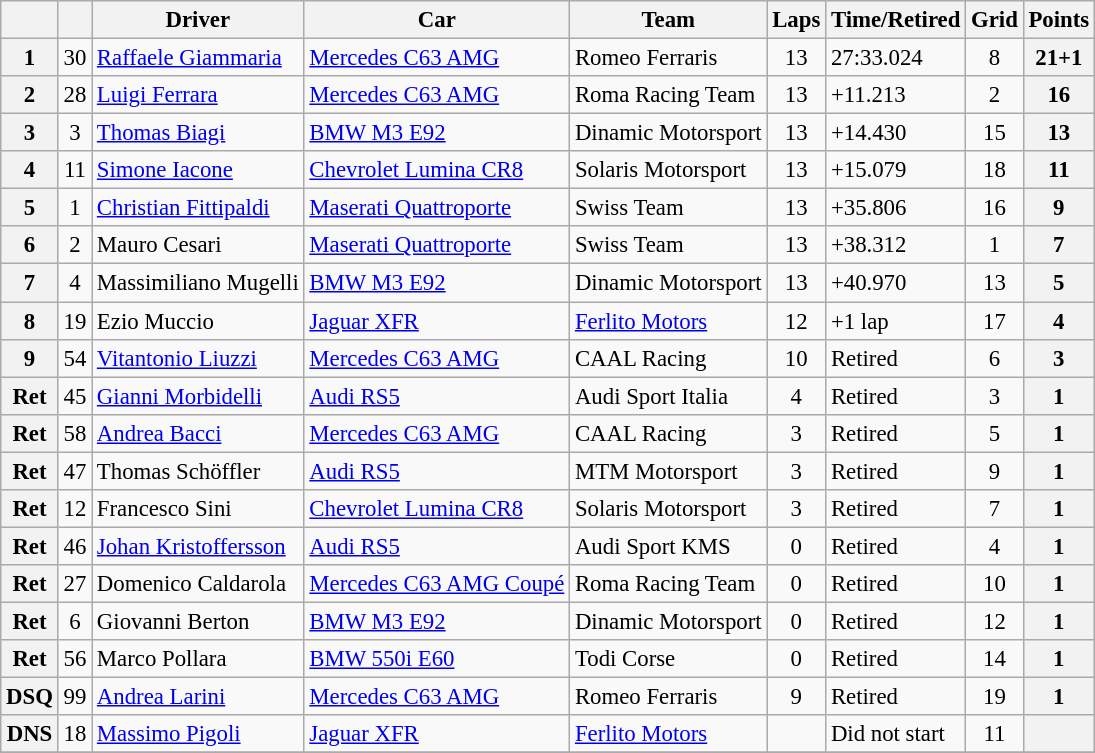<table class="wikitable sortable" style="font-size:95%">
<tr>
<th></th>
<th></th>
<th>Driver</th>
<th>Car</th>
<th>Team</th>
<th>Laps</th>
<th>Time/Retired</th>
<th>Grid</th>
<th>Points</th>
</tr>
<tr>
<th>1</th>
<td align=center>30</td>
<td> <a href='#'>Raffaele Giammaria</a></td>
<td><a href='#'>Mercedes C63 AMG</a></td>
<td> Romeo Ferraris</td>
<td align=center>13</td>
<td>27:33.024</td>
<td align=center>8</td>
<th>21+1</th>
</tr>
<tr>
<th>2</th>
<td align=center>28</td>
<td> <a href='#'>Luigi Ferrara</a></td>
<td><a href='#'>Mercedes C63 AMG</a></td>
<td> Roma Racing Team</td>
<td align=center>13</td>
<td>+11.213</td>
<td align=center>2</td>
<th>16</th>
</tr>
<tr>
<th>3</th>
<td align=center>3</td>
<td> <a href='#'>Thomas Biagi</a></td>
<td><a href='#'>BMW M3 E92</a></td>
<td> Dinamic Motorsport</td>
<td align=center>13</td>
<td>+14.430</td>
<td align=center>15</td>
<th>13</th>
</tr>
<tr>
<th>4</th>
<td align=center>11</td>
<td> <a href='#'>Simone Iacone</a></td>
<td><a href='#'>Chevrolet Lumina CR8</a></td>
<td> Solaris Motorsport</td>
<td align=center>13</td>
<td>+15.079</td>
<td align=center>18</td>
<th>11</th>
</tr>
<tr>
<th>5</th>
<td align=center>1</td>
<td> <a href='#'>Christian Fittipaldi</a></td>
<td><a href='#'>Maserati Quattroporte</a></td>
<td> Swiss Team</td>
<td align=center>13</td>
<td>+35.806</td>
<td align=center>16</td>
<th>9</th>
</tr>
<tr>
<th>6</th>
<td align=center>2</td>
<td> Mauro Cesari</td>
<td><a href='#'>Maserati Quattroporte</a></td>
<td> Swiss Team</td>
<td align=center>13</td>
<td>+38.312</td>
<td align=center>1</td>
<th>7</th>
</tr>
<tr>
<th>7</th>
<td align=center>4</td>
<td> Massimiliano Mugelli</td>
<td><a href='#'>BMW M3 E92</a></td>
<td> Dinamic Motorsport</td>
<td align=center>13</td>
<td>+40.970</td>
<td align=center>13</td>
<th>5</th>
</tr>
<tr>
<th>8</th>
<td align=center>19</td>
<td> Ezio Muccio</td>
<td><a href='#'>Jaguar XFR</a></td>
<td> <a href='#'>Ferlito Motors</a></td>
<td align=center>12</td>
<td>+1 lap</td>
<td align=center>17</td>
<th>4</th>
</tr>
<tr>
<th>9</th>
<td align=center>54</td>
<td> <a href='#'>Vitantonio Liuzzi</a></td>
<td><a href='#'>Mercedes C63 AMG</a></td>
<td> CAAL Racing</td>
<td align=center>10</td>
<td>Retired</td>
<td align=center>6</td>
<th>3</th>
</tr>
<tr>
<th>Ret</th>
<td align=center>45</td>
<td> <a href='#'>Gianni Morbidelli</a></td>
<td><a href='#'>Audi RS5</a></td>
<td> Audi Sport Italia</td>
<td align=center>4</td>
<td>Retired</td>
<td align=center>3</td>
<th>1</th>
</tr>
<tr>
<th>Ret</th>
<td align=center>58</td>
<td> <a href='#'>Andrea Bacci</a></td>
<td><a href='#'>Mercedes C63 AMG</a></td>
<td> CAAL Racing</td>
<td align=center>3</td>
<td>Retired</td>
<td align=center>5</td>
<th>1</th>
</tr>
<tr>
<th>Ret</th>
<td align=center>47</td>
<td> Thomas Schöffler</td>
<td><a href='#'>Audi RS5</a></td>
<td> MTM Motorsport</td>
<td align=center>3</td>
<td>Retired</td>
<td align=center>9</td>
<th>1</th>
</tr>
<tr>
<th>Ret</th>
<td align=center>12</td>
<td> Francesco Sini</td>
<td><a href='#'>Chevrolet Lumina CR8</a></td>
<td> Solaris Motorsport</td>
<td align=center>3</td>
<td>Retired</td>
<td align=center>7</td>
<th>1</th>
</tr>
<tr>
<th>Ret</th>
<td align=center>46</td>
<td> <a href='#'>Johan Kristoffersson</a></td>
<td><a href='#'>Audi RS5</a></td>
<td> Audi Sport KMS</td>
<td align=center>0</td>
<td>Retired</td>
<td align=center>4</td>
<th>1</th>
</tr>
<tr>
<th>Ret</th>
<td align=center>27</td>
<td> Domenico Caldarola</td>
<td><a href='#'>Mercedes C63 AMG Coupé</a></td>
<td> Roma Racing Team</td>
<td align=center>0</td>
<td>Retired</td>
<td align=center>10</td>
<th>1</th>
</tr>
<tr>
<th>Ret</th>
<td align=center>6</td>
<td> Giovanni Berton</td>
<td><a href='#'>BMW M3 E92</a></td>
<td> Dinamic Motorsport</td>
<td align=center>0</td>
<td>Retired</td>
<td align=center>12</td>
<th>1</th>
</tr>
<tr>
<th>Ret</th>
<td align=center>56</td>
<td> Marco Pollara</td>
<td><a href='#'>BMW 550i E60</a></td>
<td> Todi Corse</td>
<td align=center>0</td>
<td>Retired</td>
<td align=center>14</td>
<th>1</th>
</tr>
<tr>
<th>DSQ</th>
<td align=center>99</td>
<td> <a href='#'>Andrea Larini</a></td>
<td><a href='#'>Mercedes C63 AMG</a></td>
<td> Romeo Ferraris</td>
<td align=center>9</td>
<td>Retired</td>
<td align=center>19</td>
<th>1</th>
</tr>
<tr>
<th>DNS</th>
<td align=center>18</td>
<td> <a href='#'>Massimo Pigoli</a></td>
<td><a href='#'>Jaguar XFR</a></td>
<td> <a href='#'>Ferlito Motors</a></td>
<td align=center></td>
<td>Did not start</td>
<td align=center>11</td>
<th></th>
</tr>
<tr>
</tr>
</table>
